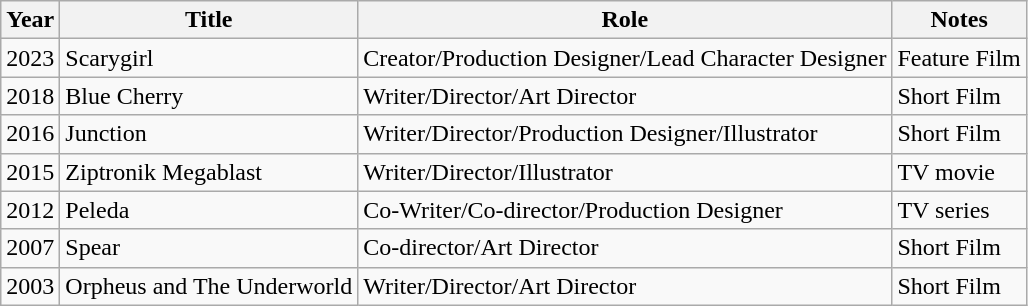<table class="wikitable sortable">
<tr>
<th>Year</th>
<th>Title</th>
<th>Role</th>
<th>Notes</th>
</tr>
<tr>
<td>2023</td>
<td>Scarygirl</td>
<td>Creator/Production Designer/Lead Character Designer</td>
<td>Feature Film</td>
</tr>
<tr>
<td>2018</td>
<td>Blue Cherry</td>
<td>Writer/Director/Art Director</td>
<td>Short Film</td>
</tr>
<tr>
<td>2016</td>
<td>Junction</td>
<td>Writer/Director/Production Designer/Illustrator</td>
<td>Short Film</td>
</tr>
<tr>
<td>2015</td>
<td>Ziptronik Megablast</td>
<td>Writer/Director/Illustrator</td>
<td>TV movie</td>
</tr>
<tr>
<td>2012</td>
<td>Peleda</td>
<td>Co-Writer/Co-director/Production Designer</td>
<td>TV series</td>
</tr>
<tr>
<td>2007</td>
<td>Spear</td>
<td>Co-director/Art Director</td>
<td>Short Film</td>
</tr>
<tr>
<td>2003</td>
<td>Orpheus and The Underworld</td>
<td>Writer/Director/Art Director</td>
<td>Short Film</td>
</tr>
</table>
